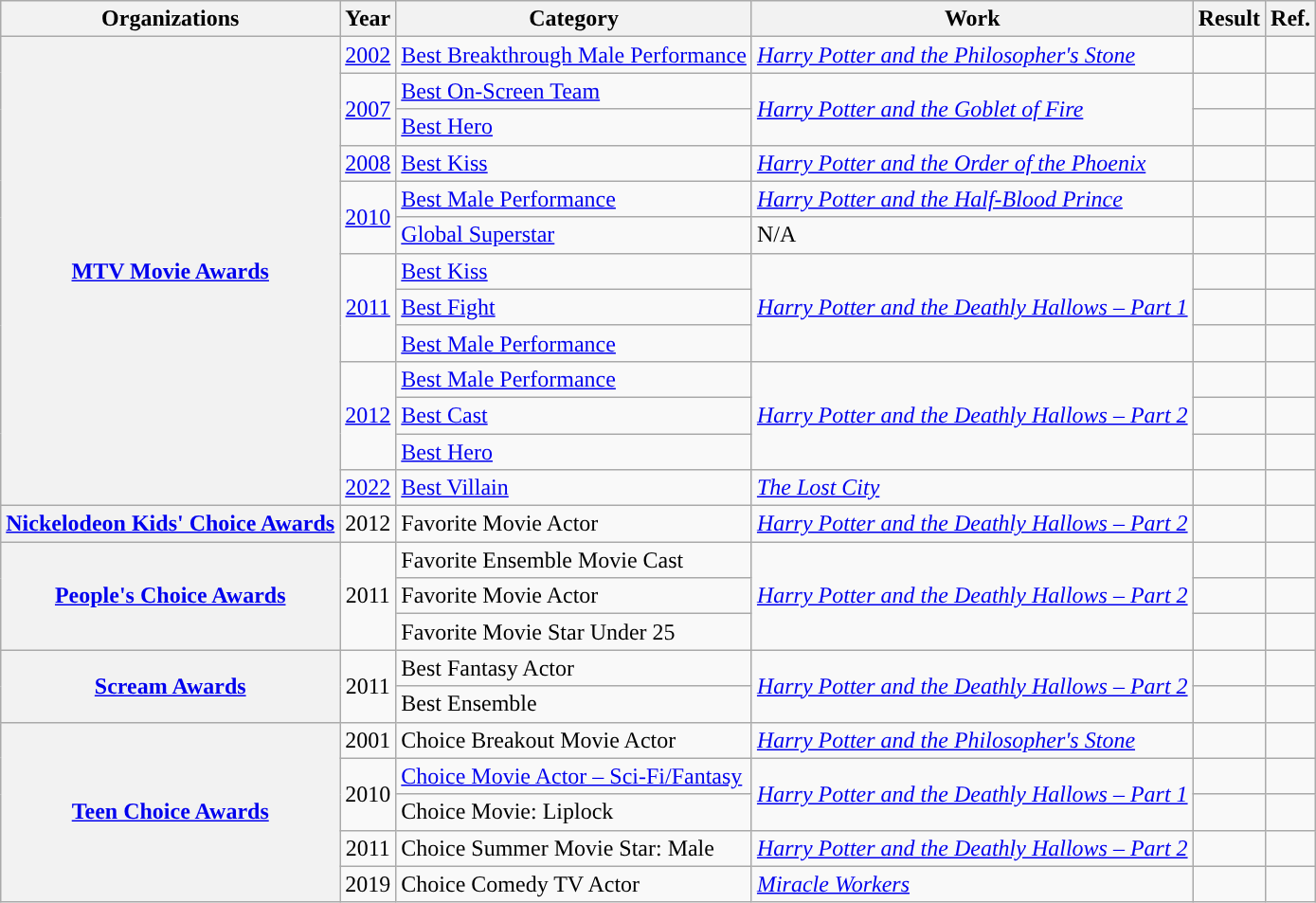<table class="wikitable sortable plainrowheaders">
<tr>
<th>Organizations</th>
<th>Year</th>
<th>Category</th>
<th>Work</th>
<th>Result</th>
<th class="unsortable">Ref.</th>
</tr>
<tr>
<th rowspan="13" scope="row"><a href='#'>MTV Movie Awards</a></th>
<td style="text-align:center;"><a href='#'>2002</a></td>
<td><a href='#'>Best Breakthrough Male Performance</a></td>
<td><em><a href='#'>Harry Potter and the Philosopher's Stone</a></em></td>
<td></td>
<td style="text-align:center;"></td>
</tr>
<tr>
<td rowspan=2, style="text-align:center;"><a href='#'>2007</a></td>
<td><a href='#'>Best On-Screen Team</a></td>
<td rowspan=2><em><a href='#'>Harry Potter and the Goblet of Fire</a></em></td>
<td></td>
<td style="text-align:center;"></td>
</tr>
<tr>
<td><a href='#'>Best Hero</a></td>
<td></td>
<td></td>
</tr>
<tr>
<td style="text-align:center;"><a href='#'>2008</a></td>
<td><a href='#'>Best Kiss</a></td>
<td><em><a href='#'>Harry Potter and the Order of the Phoenix</a></em></td>
<td></td>
<td style="text-align:center;"></td>
</tr>
<tr>
<td rowspan=2, style="text-align:center;"><a href='#'>2010</a></td>
<td><a href='#'>Best Male Performance</a></td>
<td><em><a href='#'>Harry Potter and the Half-Blood Prince</a></em></td>
<td></td>
<td style="text-align:center;"></td>
</tr>
<tr>
<td><a href='#'>Global Superstar</a></td>
<td>N/A</td>
<td></td>
<td></td>
</tr>
<tr>
<td rowspan=3, style="text-align:center;"><a href='#'>2011</a></td>
<td><a href='#'>Best Kiss</a></td>
<td rowspan=3><em><a href='#'>Harry Potter and the Deathly Hallows – Part 1</a></em></td>
<td></td>
<td style="text-align:center;"></td>
</tr>
<tr>
<td><a href='#'>Best Fight</a></td>
<td></td>
<td></td>
</tr>
<tr>
<td><a href='#'>Best Male Performance</a></td>
<td></td>
<td></td>
</tr>
<tr>
<td rowspan=3, style="text-align:center;"><a href='#'>2012</a></td>
<td><a href='#'>Best Male Performance</a></td>
<td rowspan=3><em><a href='#'>Harry Potter and the Deathly Hallows – Part 2</a></em></td>
<td></td>
<td style="text-align:center;"></td>
</tr>
<tr>
<td><a href='#'>Best Cast</a></td>
<td></td>
<td></td>
</tr>
<tr>
<td><a href='#'>Best Hero</a></td>
<td></td>
<td></td>
</tr>
<tr>
<td style="text-align:center"><a href='#'>2022</a></td>
<td><a href='#'>Best Villain</a></td>
<td><em><a href='#'>The Lost City</a></em></td>
<td></td>
<td style="text-align:center;"></td>
</tr>
<tr>
<th rowspan="1" scope="row"><a href='#'>Nickelodeon Kids' Choice Awards</a></th>
<td style="text-align:center;">2012</td>
<td>Favorite Movie Actor</td>
<td><em><a href='#'>Harry Potter and the Deathly Hallows – Part 2</a></em></td>
<td></td>
<td></td>
</tr>
<tr>
<th rowspan="3" scope="row"><a href='#'>People's Choice Awards</a></th>
<td style="text-align:center;", rowspan=3>2011</td>
<td>Favorite Ensemble Movie Cast</td>
<td rowspan=3><em><a href='#'>Harry Potter and the Deathly Hallows – Part 2</a></em></td>
<td></td>
<td style="text-align:center;"></td>
</tr>
<tr>
<td>Favorite Movie Actor</td>
<td></td>
<td></td>
</tr>
<tr>
<td>Favorite Movie Star Under 25</td>
<td></td>
<td></td>
</tr>
<tr>
<th rowspan="2" scope="row"><a href='#'>Scream Awards</a></th>
<td style="text-align:center;", rowspan=2>2011</td>
<td>Best Fantasy Actor</td>
<td rowspan=2><em><a href='#'>Harry Potter and the Deathly Hallows – Part 2</a></em></td>
<td></td>
<td></td>
</tr>
<tr>
<td>Best Ensemble</td>
<td></td>
<td style="text-align:center;"></td>
</tr>
<tr>
<th rowspan="6" scope="row"><a href='#'>Teen Choice Awards</a></th>
<td style="text-align:center;">2001</td>
<td>Choice Breakout Movie Actor</td>
<td><em><a href='#'>Harry Potter and the Philosopher's Stone</a></em></td>
<td></td>
<td style="text-align:center;"></td>
</tr>
<tr>
<td style="text-align:center;", rowspan=2>2010</td>
<td><a href='#'>Choice Movie Actor – Sci-Fi/Fantasy</a></td>
<td rowspan=2><em><a href='#'>Harry Potter and the Deathly Hallows – Part 1</a></em></td>
<td></td>
<td style="text-align:center;"></td>
</tr>
<tr>
<td>Choice Movie: Liplock</td>
<td></td>
<td></td>
</tr>
<tr>
<td style="text-align:center;">2011</td>
<td>Choice Summer Movie Star: Male</td>
<td><em><a href='#'>Harry Potter and the Deathly Hallows – Part 2</a></em></td>
<td></td>
<td></td>
</tr>
<tr>
<td style="text-align:center;">2019</td>
<td>Choice Comedy TV Actor</td>
<td><em><a href='#'>Miracle Workers</a></em></td>
<td></td>
<td></td>
</tr>
</table>
